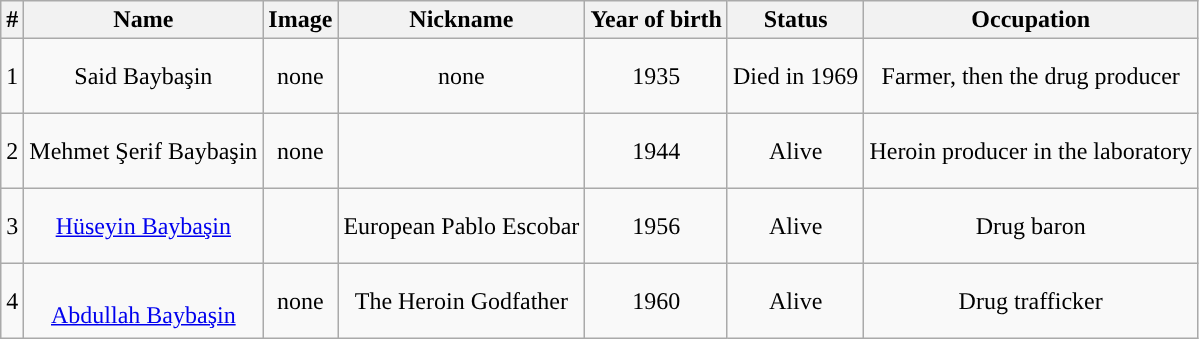<table class="wikitable sortable" style="margin: left">
<tr>
<th class="unsortable">#</th>
<th class="unsortable">Name</th>
<th class="unsortable">Image</th>
<th class="unsortable">Nickname</th>
<th class="unsortable">Year of birth</th>
<th class="unsortable">Status</th>
<th class="unsortable">Occupation</th>
</tr>
<tr style="vertical-align:middle; height:50px; text-align:center;">
<td>1</td>
<td>Said Baybaşin</td>
<td>none</td>
<td>none</td>
<td>1935</td>
<td>Died in 1969</td>
<td>Farmer, then the drug producer</td>
</tr>
<tr style="vertical-align:middle; height:50px; text-align:center;">
<td>2</td>
<td>Mehmet Şerif Baybaşin</td>
<td>none</td>
<td></td>
<td>1944</td>
<td>Alive</td>
<td>Heroin producer in the laboratory</td>
</tr>
<tr style="vertical-align:middle; height:50px; text-align:center;">
<td>3</td>
<td><a href='#'>Hüseyin Baybaşin</a></td>
<td></td>
<td>European Pablo Escobar</td>
<td>1956</td>
<td>Alive</td>
<td>Drug baron</td>
</tr>
<tr style="vertical-align:middle; height:50px; text-align:center;">
<td>4</td>
<td><br><a href='#'>Abdullah Baybaşin</a><br></td>
<td>none</td>
<td>The Heroin Godfather</td>
<td>1960</td>
<td>Alive</td>
<td>Drug trafficker</td>
</tr>
</table>
